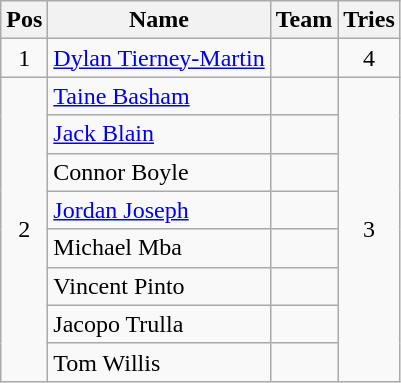<table class="wikitable" style="text-align:center">
<tr>
<th>Pos</th>
<th>Name</th>
<th>Team</th>
<th>Tries</th>
</tr>
<tr>
<td>1</td>
<td align="left"><a href='#'>Dylan Tierney-Martin</a></td>
<td align="left"></td>
<td>4</td>
</tr>
<tr>
<td rowspan="8">2</td>
<td align="left"><a href='#'>Taine Basham</a></td>
<td align="left"></td>
<td rowspan="8">3</td>
</tr>
<tr>
<td align="left"><a href='#'>Jack Blain</a></td>
<td align="left"></td>
</tr>
<tr>
<td align="left">Connor Boyle</td>
<td align="left"></td>
</tr>
<tr>
<td align="left"><a href='#'>Jordan Joseph</a></td>
<td align="left"></td>
</tr>
<tr>
<td align="left">Michael Mba</td>
<td align="left"></td>
</tr>
<tr>
<td align="left">Vincent Pinto</td>
<td align="left"></td>
</tr>
<tr>
<td align="left">Jacopo Trulla</td>
<td align="left"></td>
</tr>
<tr>
<td align="left">Tom Willis</td>
<td align="left"></td>
</tr>
</table>
